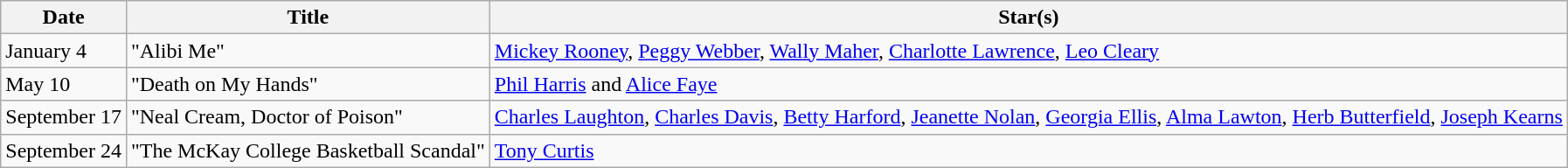<table class="wikitable">
<tr>
<th>Date</th>
<th>Title</th>
<th>Star(s)</th>
</tr>
<tr>
<td>January 4</td>
<td>"Alibi Me"</td>
<td><a href='#'>Mickey Rooney</a>, <a href='#'>Peggy Webber</a>, <a href='#'>Wally Maher</a>, <a href='#'>Charlotte Lawrence</a>, <a href='#'>Leo Cleary</a></td>
</tr>
<tr>
<td>May 10</td>
<td>"Death on My Hands"</td>
<td><a href='#'>Phil Harris</a> and <a href='#'>Alice Faye</a></td>
</tr>
<tr>
<td>September 17</td>
<td>"Neal Cream, Doctor of Poison"</td>
<td><a href='#'>Charles Laughton</a>, <a href='#'>Charles Davis</a>, <a href='#'>Betty Harford</a>, <a href='#'>Jeanette Nolan</a>, <a href='#'>Georgia Ellis</a>, <a href='#'>Alma Lawton</a>, <a href='#'>Herb Butterfield</a>, <a href='#'>Joseph Kearns</a></td>
</tr>
<tr>
<td>September 24</td>
<td>"The McKay College Basketball Scandal"</td>
<td><a href='#'>Tony Curtis</a></td>
</tr>
</table>
